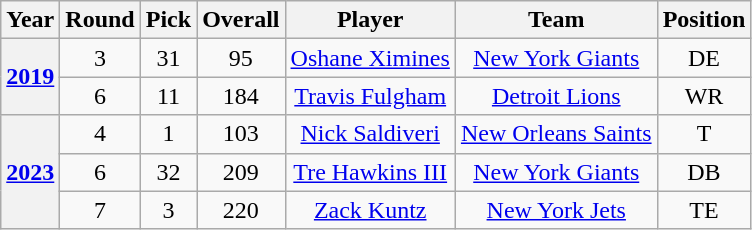<table class="wikitable sortable" style="text-align: center;">
<tr>
<th>Year</th>
<th>Round</th>
<th>Pick</th>
<th>Overall</th>
<th>Player</th>
<th>Team</th>
<th>Position</th>
</tr>
<tr>
<th rowspan="2"><a href='#'>2019</a></th>
<td>3</td>
<td>31</td>
<td>95</td>
<td><a href='#'>Oshane Ximines</a></td>
<td><a href='#'>New York Giants</a></td>
<td>DE</td>
</tr>
<tr>
<td>6</td>
<td>11</td>
<td>184</td>
<td><a href='#'>Travis Fulgham</a></td>
<td><a href='#'>Detroit Lions</a></td>
<td>WR</td>
</tr>
<tr>
<th rowspan="3"><a href='#'>2023</a></th>
<td>4</td>
<td>1</td>
<td>103</td>
<td><a href='#'>Nick Saldiveri</a></td>
<td><a href='#'>New Orleans Saints</a></td>
<td>T</td>
</tr>
<tr>
<td>6</td>
<td>32</td>
<td>209</td>
<td><a href='#'>Tre Hawkins III</a></td>
<td><a href='#'>New York Giants</a></td>
<td>DB</td>
</tr>
<tr>
<td>7</td>
<td>3</td>
<td>220</td>
<td><a href='#'>Zack Kuntz</a></td>
<td><a href='#'>New York Jets</a></td>
<td>TE</td>
</tr>
</table>
